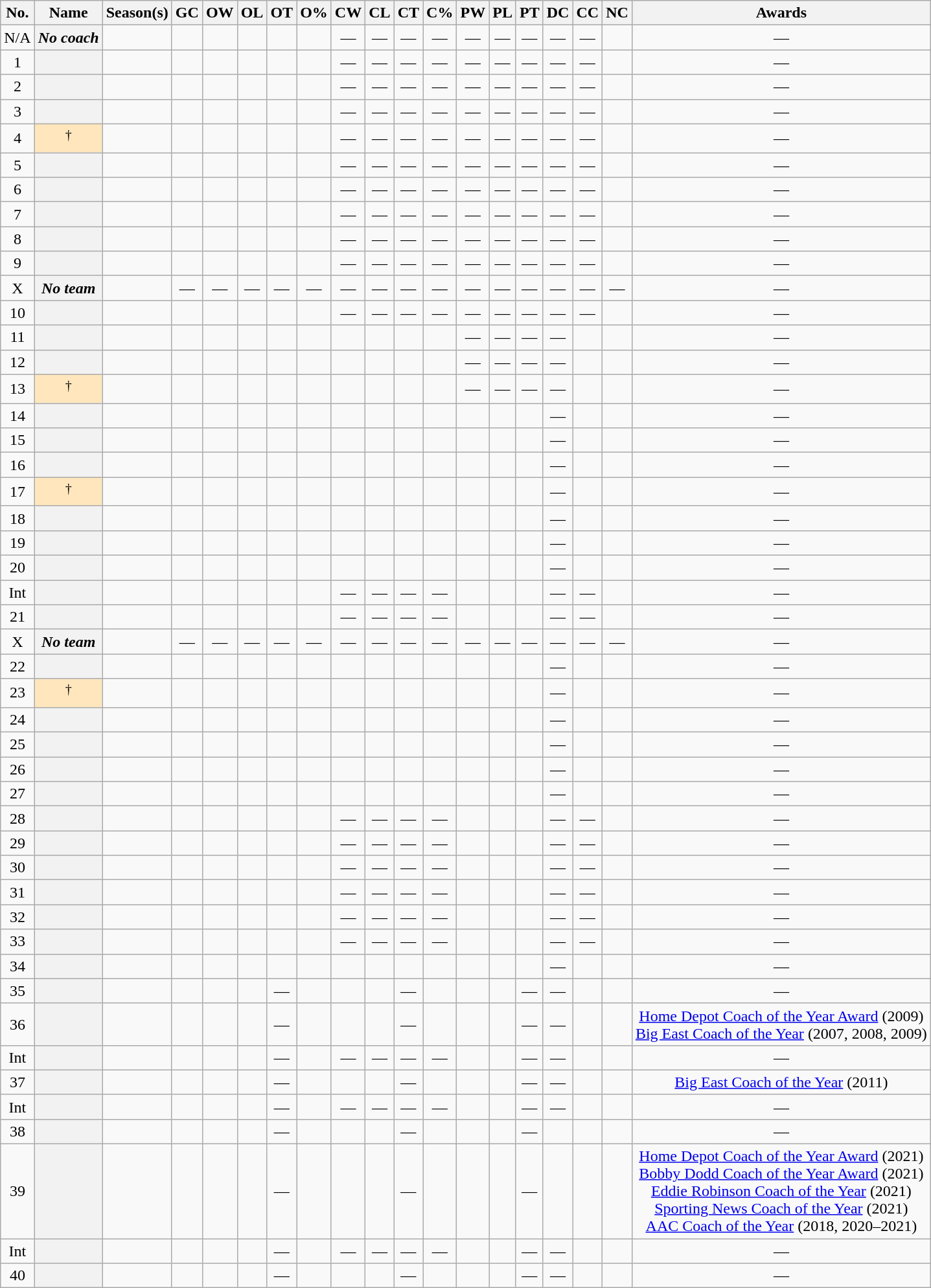<table class="wikitable sortable" style="text-align:center">
<tr>
<th scope="col" class="unsortable">No.</th>
<th scope="col">Name</th>
<th scope="col">Season(s)</th>
<th scope="col">GC</th>
<th scope="col">OW</th>
<th scope="col">OL</th>
<th scope="col">OT</th>
<th scope="col">O%</th>
<th scope="col">CW</th>
<th scope="col">CL</th>
<th scope="col">CT</th>
<th scope="col">C%</th>
<th scope="col">PW</th>
<th scope="col">PL</th>
<th scope="col">PT</th>
<th scope="col">DC</th>
<th scope="col">CC</th>
<th scope="col">NC</th>
<th scope="col" class="unsortable">Awards</th>
</tr>
<tr>
<td>N/A</td>
<th scope="row"><em>No coach</em></th>
<td></td>
<td></td>
<td></td>
<td></td>
<td></td>
<td></td>
<td>—</td>
<td>—</td>
<td>—</td>
<td>—</td>
<td>—</td>
<td>—</td>
<td>—</td>
<td>—</td>
<td>—</td>
<td></td>
<td>—</td>
</tr>
<tr>
<td>1</td>
<th scope="row"></th>
<td></td>
<td></td>
<td></td>
<td></td>
<td></td>
<td></td>
<td>—</td>
<td>—</td>
<td>—</td>
<td>—</td>
<td>—</td>
<td>—</td>
<td>—</td>
<td>—</td>
<td>—</td>
<td></td>
<td>—</td>
</tr>
<tr>
<td>2</td>
<th scope="row"></th>
<td></td>
<td></td>
<td></td>
<td></td>
<td></td>
<td></td>
<td>—</td>
<td>—</td>
<td>—</td>
<td>—</td>
<td>—</td>
<td>—</td>
<td>—</td>
<td>—</td>
<td>—</td>
<td></td>
<td>—</td>
</tr>
<tr>
<td>3</td>
<th scope="row"></th>
<td></td>
<td></td>
<td></td>
<td></td>
<td></td>
<td></td>
<td>—</td>
<td>—</td>
<td>—</td>
<td>—</td>
<td>—</td>
<td>—</td>
<td>—</td>
<td>—</td>
<td>—</td>
<td></td>
<td>—</td>
</tr>
<tr>
<td>4</td>
<td scope="row" align="center" bgcolor=#FFE6BD><strong></strong><sup>†</sup></td>
<td></td>
<td></td>
<td></td>
<td></td>
<td></td>
<td></td>
<td>—</td>
<td>—</td>
<td>—</td>
<td>—</td>
<td>—</td>
<td>—</td>
<td>—</td>
<td>—</td>
<td>—</td>
<td></td>
<td>—</td>
</tr>
<tr>
<td>5</td>
<th scope="row"></th>
<td></td>
<td></td>
<td></td>
<td></td>
<td></td>
<td></td>
<td>—</td>
<td>—</td>
<td>—</td>
<td>—</td>
<td>—</td>
<td>—</td>
<td>—</td>
<td>—</td>
<td>—</td>
<td></td>
<td>—</td>
</tr>
<tr>
<td>6</td>
<th scope="row"></th>
<td></td>
<td></td>
<td></td>
<td></td>
<td></td>
<td></td>
<td>—</td>
<td>—</td>
<td>—</td>
<td>—</td>
<td>—</td>
<td>—</td>
<td>—</td>
<td>—</td>
<td>—</td>
<td></td>
<td>—</td>
</tr>
<tr>
<td>7</td>
<th scope="row"></th>
<td></td>
<td></td>
<td></td>
<td></td>
<td></td>
<td></td>
<td>—</td>
<td>—</td>
<td>—</td>
<td>—</td>
<td>—</td>
<td>—</td>
<td>—</td>
<td>—</td>
<td>—</td>
<td></td>
<td>—</td>
</tr>
<tr>
<td>8</td>
<th scope="row"></th>
<td></td>
<td></td>
<td></td>
<td></td>
<td></td>
<td></td>
<td>—</td>
<td>—</td>
<td>—</td>
<td>—</td>
<td>—</td>
<td>—</td>
<td>—</td>
<td>—</td>
<td>—</td>
<td></td>
<td>—</td>
</tr>
<tr>
<td>9</td>
<th scope="row"></th>
<td></td>
<td></td>
<td></td>
<td></td>
<td></td>
<td></td>
<td>—</td>
<td>—</td>
<td>—</td>
<td>—</td>
<td>—</td>
<td>—</td>
<td>—</td>
<td>—</td>
<td>—</td>
<td></td>
<td>—</td>
</tr>
<tr>
<td> X</td>
<th scope="row"><em>No team</em></th>
<td></td>
<td>—</td>
<td>—</td>
<td>—</td>
<td>—</td>
<td>—</td>
<td>—</td>
<td>—</td>
<td>—</td>
<td>—</td>
<td>—</td>
<td>—</td>
<td>—</td>
<td>—</td>
<td>—</td>
<td>—</td>
<td>—</td>
</tr>
<tr>
<td>10</td>
<th scope="row"></th>
<td></td>
<td></td>
<td></td>
<td></td>
<td></td>
<td></td>
<td>—</td>
<td>—</td>
<td>—</td>
<td>—</td>
<td>—</td>
<td>—</td>
<td>—</td>
<td>—</td>
<td>—</td>
<td></td>
<td>—</td>
</tr>
<tr>
<td>11</td>
<th scope="row"></th>
<td></td>
<td></td>
<td></td>
<td></td>
<td></td>
<td></td>
<td></td>
<td></td>
<td></td>
<td></td>
<td>—</td>
<td>—</td>
<td>—</td>
<td>—</td>
<td></td>
<td></td>
<td>—</td>
</tr>
<tr>
<td>12</td>
<th scope="row"></th>
<td></td>
<td></td>
<td></td>
<td></td>
<td></td>
<td></td>
<td></td>
<td></td>
<td></td>
<td></td>
<td>—</td>
<td>—</td>
<td>—</td>
<td>—</td>
<td></td>
<td></td>
<td>—</td>
</tr>
<tr>
<td>13</td>
<td scope="row" align="center" bgcolor=#FFE6BD><strong></strong><sup>†</sup></td>
<td></td>
<td></td>
<td></td>
<td></td>
<td></td>
<td></td>
<td></td>
<td></td>
<td></td>
<td></td>
<td>—</td>
<td>—</td>
<td>—</td>
<td>—</td>
<td></td>
<td></td>
<td>—</td>
</tr>
<tr>
<td>14</td>
<th scope="row"></th>
<td></td>
<td></td>
<td></td>
<td></td>
<td></td>
<td></td>
<td></td>
<td></td>
<td></td>
<td></td>
<td></td>
<td></td>
<td></td>
<td>—</td>
<td></td>
<td></td>
<td>—</td>
</tr>
<tr>
<td>15</td>
<th scope="row"></th>
<td></td>
<td></td>
<td></td>
<td></td>
<td></td>
<td></td>
<td></td>
<td></td>
<td></td>
<td></td>
<td></td>
<td></td>
<td></td>
<td>—</td>
<td></td>
<td></td>
<td>—</td>
</tr>
<tr>
<td>16</td>
<th scope="row"></th>
<td></td>
<td></td>
<td></td>
<td></td>
<td></td>
<td></td>
<td></td>
<td></td>
<td></td>
<td></td>
<td></td>
<td></td>
<td></td>
<td>—</td>
<td></td>
<td></td>
<td>—</td>
</tr>
<tr>
<td>17</td>
<td scope="row" align="center" bgcolor=#FFE6BD><strong></strong><sup>†</sup></td>
<td></td>
<td></td>
<td></td>
<td></td>
<td></td>
<td></td>
<td></td>
<td></td>
<td></td>
<td></td>
<td></td>
<td></td>
<td></td>
<td>—</td>
<td></td>
<td></td>
<td>—</td>
</tr>
<tr>
<td>18</td>
<th scope="row"></th>
<td></td>
<td></td>
<td></td>
<td></td>
<td></td>
<td></td>
<td></td>
<td></td>
<td></td>
<td></td>
<td></td>
<td></td>
<td></td>
<td>—</td>
<td></td>
<td></td>
<td>—</td>
</tr>
<tr>
<td>19</td>
<th scope="row"></th>
<td></td>
<td></td>
<td></td>
<td></td>
<td></td>
<td></td>
<td></td>
<td></td>
<td></td>
<td></td>
<td></td>
<td></td>
<td></td>
<td>—</td>
<td></td>
<td></td>
<td>—</td>
</tr>
<tr>
<td>20</td>
<th scope="row"></th>
<td></td>
<td></td>
<td></td>
<td></td>
<td></td>
<td></td>
<td></td>
<td></td>
<td></td>
<td></td>
<td></td>
<td></td>
<td></td>
<td>—</td>
<td></td>
<td></td>
<td>—</td>
</tr>
<tr>
<td>Int</td>
<th scope="row"></th>
<td></td>
<td></td>
<td></td>
<td></td>
<td></td>
<td></td>
<td>—</td>
<td>—</td>
<td>—</td>
<td>—</td>
<td></td>
<td></td>
<td></td>
<td>—</td>
<td>—</td>
<td></td>
<td>—</td>
</tr>
<tr>
<td>21</td>
<th scope="row"></th>
<td></td>
<td></td>
<td></td>
<td></td>
<td></td>
<td></td>
<td>—</td>
<td>—</td>
<td>—</td>
<td>—</td>
<td></td>
<td></td>
<td></td>
<td>—</td>
<td>—</td>
<td></td>
<td>—</td>
</tr>
<tr>
<td> X</td>
<th scope="row"><em>No team</em></th>
<td></td>
<td>—</td>
<td>—</td>
<td>—</td>
<td>—</td>
<td>—</td>
<td>—</td>
<td>—</td>
<td>—</td>
<td>—</td>
<td>—</td>
<td>—</td>
<td>—</td>
<td>—</td>
<td>—</td>
<td>—</td>
<td>—</td>
</tr>
<tr>
<td>22</td>
<th scope="row"></th>
<td></td>
<td></td>
<td></td>
<td></td>
<td></td>
<td></td>
<td></td>
<td></td>
<td></td>
<td></td>
<td></td>
<td></td>
<td></td>
<td>—</td>
<td></td>
<td></td>
<td>—</td>
</tr>
<tr>
<td>23</td>
<td scope="row" align="center" bgcolor=#FFE6BD><strong></strong><sup>†</sup></td>
<td></td>
<td></td>
<td></td>
<td></td>
<td></td>
<td></td>
<td></td>
<td></td>
<td></td>
<td></td>
<td></td>
<td></td>
<td></td>
<td>—</td>
<td></td>
<td></td>
<td>—</td>
</tr>
<tr>
<td>24</td>
<th scope="row"></th>
<td></td>
<td></td>
<td></td>
<td></td>
<td></td>
<td></td>
<td></td>
<td></td>
<td></td>
<td></td>
<td></td>
<td></td>
<td></td>
<td>—</td>
<td></td>
<td></td>
<td>—</td>
</tr>
<tr>
<td>25</td>
<th scope="row"></th>
<td></td>
<td></td>
<td></td>
<td></td>
<td></td>
<td></td>
<td></td>
<td></td>
<td></td>
<td></td>
<td></td>
<td></td>
<td></td>
<td>—</td>
<td></td>
<td></td>
<td>—</td>
</tr>
<tr>
<td>26</td>
<th scope="row"></th>
<td></td>
<td></td>
<td></td>
<td></td>
<td></td>
<td></td>
<td></td>
<td></td>
<td></td>
<td></td>
<td></td>
<td></td>
<td></td>
<td>—</td>
<td></td>
<td></td>
<td>—</td>
</tr>
<tr>
<td>27</td>
<th scope="row"></th>
<td></td>
<td></td>
<td></td>
<td></td>
<td></td>
<td></td>
<td></td>
<td></td>
<td></td>
<td></td>
<td></td>
<td></td>
<td></td>
<td>—</td>
<td></td>
<td></td>
<td>—</td>
</tr>
<tr>
<td>28</td>
<th scope="row"></th>
<td></td>
<td></td>
<td></td>
<td></td>
<td></td>
<td></td>
<td>—</td>
<td>—</td>
<td>—</td>
<td>—</td>
<td></td>
<td></td>
<td></td>
<td>—</td>
<td>—</td>
<td></td>
<td>—</td>
</tr>
<tr>
<td>29</td>
<th scope="row"></th>
<td></td>
<td></td>
<td></td>
<td></td>
<td></td>
<td></td>
<td>—</td>
<td>—</td>
<td>—</td>
<td>—</td>
<td></td>
<td></td>
<td></td>
<td>—</td>
<td>—</td>
<td></td>
<td>—</td>
</tr>
<tr>
<td>30</td>
<th scope="row"></th>
<td></td>
<td></td>
<td></td>
<td></td>
<td></td>
<td></td>
<td>—</td>
<td>—</td>
<td>—</td>
<td>—</td>
<td></td>
<td></td>
<td></td>
<td>—</td>
<td>—</td>
<td></td>
<td>—</td>
</tr>
<tr>
<td>31</td>
<th scope="row"></th>
<td></td>
<td></td>
<td></td>
<td></td>
<td></td>
<td></td>
<td>—</td>
<td>—</td>
<td>—</td>
<td>—</td>
<td></td>
<td></td>
<td></td>
<td>—</td>
<td>—</td>
<td></td>
<td>—</td>
</tr>
<tr>
<td>32</td>
<th scope="row"></th>
<td></td>
<td></td>
<td></td>
<td></td>
<td></td>
<td></td>
<td>—</td>
<td>—</td>
<td>—</td>
<td>—</td>
<td></td>
<td></td>
<td></td>
<td>—</td>
<td>—</td>
<td></td>
<td>—</td>
</tr>
<tr>
<td>33</td>
<th scope="row"></th>
<td></td>
<td></td>
<td></td>
<td></td>
<td></td>
<td></td>
<td>—</td>
<td>—</td>
<td>—</td>
<td>—</td>
<td></td>
<td></td>
<td></td>
<td>—</td>
<td>—</td>
<td></td>
<td>—</td>
</tr>
<tr>
<td>34</td>
<th scope="row"></th>
<td></td>
<td></td>
<td></td>
<td></td>
<td></td>
<td></td>
<td></td>
<td></td>
<td></td>
<td></td>
<td></td>
<td></td>
<td></td>
<td>—</td>
<td></td>
<td></td>
<td>—</td>
</tr>
<tr>
<td>35</td>
<th scope="row"></th>
<td></td>
<td></td>
<td></td>
<td></td>
<td>—</td>
<td></td>
<td></td>
<td></td>
<td>—</td>
<td></td>
<td></td>
<td></td>
<td>—</td>
<td>—</td>
<td></td>
<td></td>
<td>—</td>
</tr>
<tr>
<td>36</td>
<th scope="row"></th>
<td></td>
<td></td>
<td></td>
<td></td>
<td>—</td>
<td></td>
<td></td>
<td></td>
<td>—</td>
<td></td>
<td></td>
<td></td>
<td>—</td>
<td>—</td>
<td></td>
<td></td>
<td><a href='#'>Home Depot Coach of the Year Award</a> (2009)<br><a href='#'>Big East Coach of the Year</a> (2007, 2008, 2009)</td>
</tr>
<tr>
<td>Int</td>
<th scope="row"></th>
<td></td>
<td></td>
<td></td>
<td></td>
<td>—</td>
<td></td>
<td>—</td>
<td>—</td>
<td>—</td>
<td>—</td>
<td></td>
<td></td>
<td>—</td>
<td>—</td>
<td></td>
<td></td>
<td>—</td>
</tr>
<tr>
<td>37</td>
<th scope="row"></th>
<td></td>
<td></td>
<td></td>
<td></td>
<td>—</td>
<td></td>
<td></td>
<td></td>
<td>—</td>
<td></td>
<td></td>
<td></td>
<td>—</td>
<td>—</td>
<td></td>
<td></td>
<td><a href='#'>Big East Coach of the Year</a> (2011)</td>
</tr>
<tr>
<td>Int</td>
<th scope="row"></th>
<td></td>
<td></td>
<td></td>
<td></td>
<td>—</td>
<td></td>
<td>—</td>
<td>—</td>
<td>—</td>
<td>—</td>
<td></td>
<td></td>
<td>—</td>
<td>—</td>
<td></td>
<td></td>
<td>—</td>
</tr>
<tr>
<td>38</td>
<th scope="row"></th>
<td></td>
<td></td>
<td></td>
<td></td>
<td>—</td>
<td></td>
<td></td>
<td></td>
<td>—</td>
<td></td>
<td></td>
<td></td>
<td>—</td>
<td></td>
<td></td>
<td></td>
<td>—</td>
</tr>
<tr>
<td>39</td>
<th scope="row"></th>
<td></td>
<td></td>
<td></td>
<td></td>
<td>—</td>
<td></td>
<td></td>
<td></td>
<td>—</td>
<td></td>
<td></td>
<td></td>
<td>—</td>
<td></td>
<td></td>
<td></td>
<td><a href='#'>Home Depot Coach of the Year Award</a> (2021) <br> <a href='#'>Bobby Dodd Coach of the Year Award</a> (2021) <br> <a href='#'>Eddie Robinson Coach of the Year</a> (2021) <br> <a href='#'>Sporting News Coach of the Year</a> (2021) <br> <a href='#'>AAC Coach of the Year</a> (2018, 2020–2021)</td>
</tr>
<tr>
<td>Int</td>
<th scope="row"></th>
<td></td>
<td></td>
<td></td>
<td></td>
<td>—</td>
<td></td>
<td>—</td>
<td>—</td>
<td>—</td>
<td>—</td>
<td></td>
<td></td>
<td>—</td>
<td>—</td>
<td></td>
<td></td>
<td>—</td>
</tr>
<tr>
<td>40</td>
<th scope="row"></th>
<td></td>
<td></td>
<td></td>
<td></td>
<td>—</td>
<td></td>
<td></td>
<td></td>
<td>—</td>
<td></td>
<td></td>
<td></td>
<td>—</td>
<td>—</td>
<td></td>
<td></td>
<td>—</td>
</tr>
</table>
